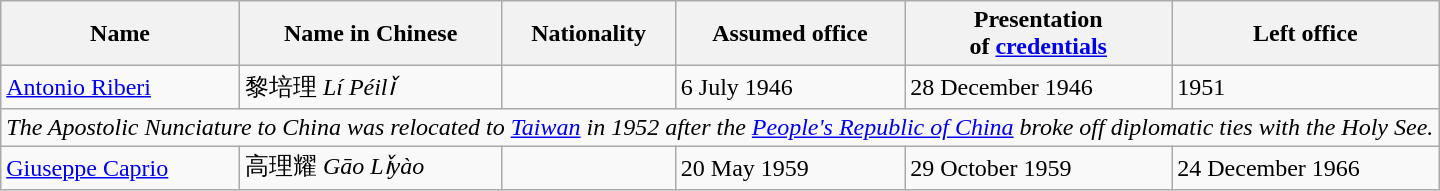<table class="wikitable">
<tr>
<th>Name</th>
<th>Name in Chinese</th>
<th>Nationality</th>
<th>Assumed office</th>
<th>Presentation<br>of <a href='#'>credentials</a></th>
<th>Left office</th>
</tr>
<tr>
<td><a href='#'>Antonio Riberi</a></td>
<td>黎培理 <em>Lí Péilǐ</em></td>
<td></td>
<td>6 July 1946</td>
<td>28 December 1946</td>
<td>1951</td>
</tr>
<tr>
<td colspan="6"><em>The Apostolic Nunciature to China was relocated to <a href='#'>Taiwan</a> in 1952 after the <a href='#'>People's Republic of China</a> broke off diplomatic ties with the Holy See.</em></td>
</tr>
<tr>
<td><a href='#'>Giuseppe Caprio</a></td>
<td>高理耀 <em>Gāo Lǐyào</em></td>
<td></td>
<td>20 May 1959</td>
<td>29 October 1959</td>
<td>24 December 1966</td>
</tr>
</table>
